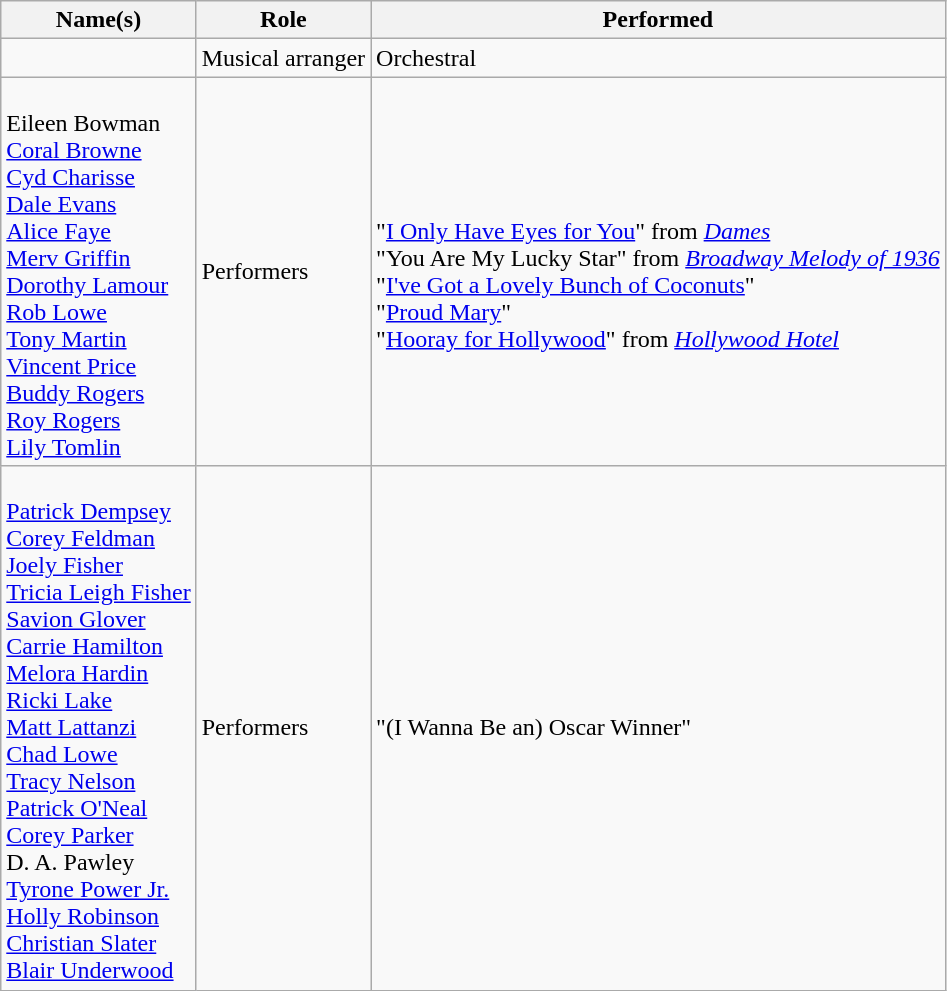<table class="wikitable sortable">
<tr>
<th>Name(s)</th>
<th>Role</th>
<th>Performed</th>
</tr>
<tr>
<td></td>
<td>Musical arranger</td>
<td>Orchestral</td>
</tr>
<tr>
<td><br>Eileen Bowman<br><a href='#'>Coral Browne</a><br><a href='#'>Cyd Charisse</a><br><a href='#'>Dale Evans</a><br><a href='#'>Alice Faye</a><br><a href='#'>Merv Griffin</a><br><a href='#'>Dorothy Lamour</a><br><a href='#'>Rob Lowe</a><br><a href='#'>Tony Martin</a><br><a href='#'>Vincent Price</a><br><a href='#'>Buddy Rogers</a><br><a href='#'>Roy Rogers</a><br><a href='#'>Lily Tomlin</a></td>
<td>Performers</td>
<td><br>"<a href='#'>I Only Have Eyes for You</a>" from <em><a href='#'>Dames</a></em><br>"You Are My Lucky Star" from <em><a href='#'>Broadway Melody of 1936</a></em><br>"<a href='#'>I've Got a Lovely Bunch of Coconuts</a>"<br>"<a href='#'>Proud Mary</a>"<br>"<a href='#'>Hooray for Hollywood</a>" from <em><a href='#'>Hollywood Hotel</a></em></td>
</tr>
<tr>
<td><br><a href='#'>Patrick Dempsey</a><br><a href='#'>Corey Feldman</a><br><a href='#'>Joely Fisher</a><br><a href='#'>Tricia Leigh Fisher</a><br><a href='#'>Savion Glover</a><br><a href='#'>Carrie Hamilton</a><br><a href='#'>Melora Hardin</a><br><a href='#'>Ricki Lake</a><br><a href='#'>Matt Lattanzi</a><br><a href='#'>Chad Lowe</a><br><a href='#'>Tracy Nelson</a><br><a href='#'>Patrick O'Neal</a><br><a href='#'>Corey Parker</a><br>D. A. Pawley<br><a href='#'>Tyrone Power Jr.</a><br><a href='#'>Holly Robinson</a><br><a href='#'>Christian Slater</a><br><a href='#'>Blair Underwood</a></td>
<td>Performers</td>
<td>"(I Wanna Be an) Oscar Winner"</td>
</tr>
</table>
